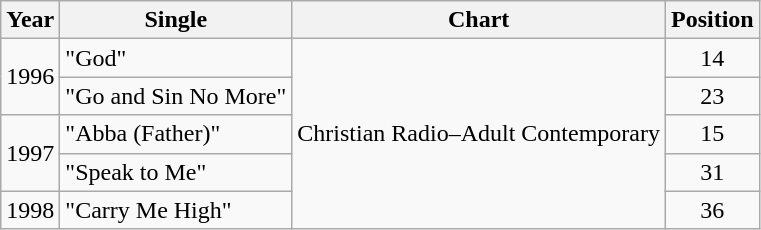<table class="wikitable">
<tr>
<th>Year</th>
<th>Single</th>
<th>Chart</th>
<th>Position</th>
</tr>
<tr>
<td rowspan="2">1996</td>
<td>"God"</td>
<td rowspan="5">Christian Radio–Adult Contemporary</td>
<td style="text-align:center;">14</td>
</tr>
<tr>
<td>"Go and Sin No More"</td>
<td style="text-align:center;">23</td>
</tr>
<tr>
<td rowspan="2">1997</td>
<td>"Abba (Father)"</td>
<td style="text-align:center;">15</td>
</tr>
<tr>
<td>"Speak to Me"</td>
<td style="text-align:center;">31</td>
</tr>
<tr>
<td>1998</td>
<td>"Carry Me High"</td>
<td style="text-align:center;">36</td>
</tr>
</table>
